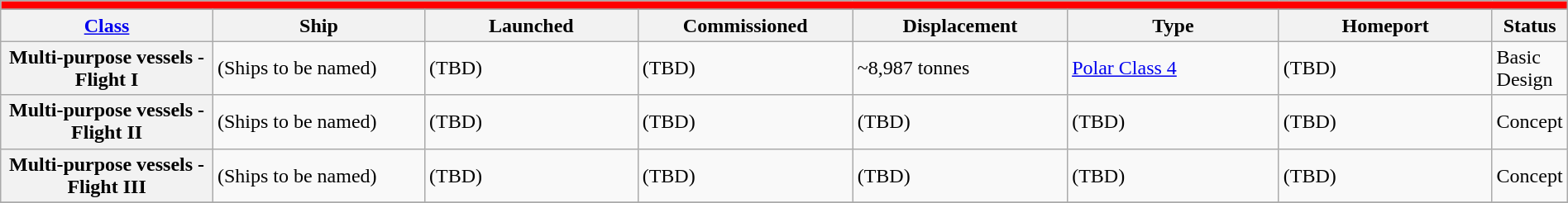<table class="wikitable" style="margin:auto; width:100%;">
<tr>
<th style="align: center; background: #FF0000;" colspan="8"><strong></strong></th>
</tr>
<tr>
</tr>
<tr>
<th style="text-align:center; width:14%;"><a href='#'>Class</a></th>
<th style="text-align:center; width:14%;">Ship</th>
<th style="text-align:center; width:14%;">Launched</th>
<th style="text-align:center; width:14%;">Commissioned</th>
<th style="text-align:center; width:14%;">Displacement</th>
<th style="text-align:center; width:14%;">Type</th>
<th style="text-align:center; width:14%;">Homeport</th>
<th style="text-align:center; width:2%;">Status</th>
</tr>
<tr>
<th rowspan="1">Multi-purpose vessels - Flight I</th>
<td>(Ships to be named)</td>
<td>(TBD)</td>
<td>(TBD)</td>
<td>~8,987 tonnes</td>
<td><a href='#'>Polar Class 4</a></td>
<td>(TBD)</td>
<td>Basic Design</td>
</tr>
<tr>
<th rowspan="1">Multi-purpose vessels - Flight II</th>
<td>(Ships to be named)</td>
<td>(TBD)</td>
<td>(TBD)</td>
<td>(TBD)</td>
<td>(TBD)</td>
<td>(TBD)</td>
<td>Concept</td>
</tr>
<tr>
<th rowspan="1">Multi-purpose vessels - Flight III</th>
<td>(Ships to be named)</td>
<td>(TBD)</td>
<td>(TBD)</td>
<td>(TBD)</td>
<td>(TBD)</td>
<td>(TBD)</td>
<td>Concept</td>
</tr>
<tr>
</tr>
</table>
